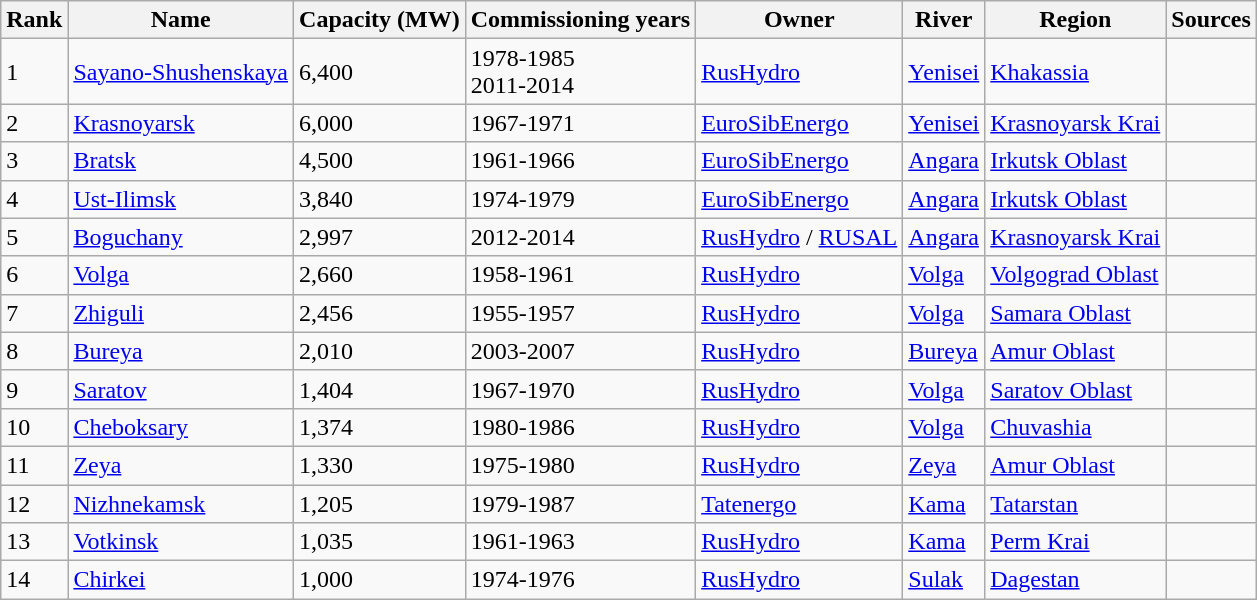<table class="wikitable sortable">
<tr>
<th>Rank</th>
<th>Name</th>
<th>Capacity (MW)</th>
<th>Commissioning years</th>
<th>Owner</th>
<th>River</th>
<th>Region</th>
<th>Sources</th>
</tr>
<tr>
<td>1</td>
<td><a href='#'>Sayano-Shushenskaya</a></td>
<td>6,400</td>
<td>1978-1985 <br> 2011-2014</td>
<td><a href='#'>RusHydro</a></td>
<td><a href='#'>Yenisei</a></td>
<td><a href='#'>Khakassia</a></td>
<td></td>
</tr>
<tr>
<td>2</td>
<td><a href='#'>Krasnoyarsk</a></td>
<td>6,000</td>
<td>1967-1971</td>
<td><a href='#'>EuroSibEnergo</a></td>
<td><a href='#'>Yenisei</a></td>
<td><a href='#'>Krasnoyarsk Krai</a></td>
<td></td>
</tr>
<tr>
<td>3</td>
<td><a href='#'>Bratsk</a></td>
<td>4,500</td>
<td>1961-1966</td>
<td><a href='#'>EuroSibEnergo</a></td>
<td><a href='#'>Angara</a></td>
<td><a href='#'>Irkutsk Oblast</a></td>
<td></td>
</tr>
<tr>
<td>4</td>
<td><a href='#'>Ust-Ilimsk</a></td>
<td>3,840</td>
<td>1974-1979</td>
<td><a href='#'>EuroSibEnergo</a></td>
<td><a href='#'>Angara</a></td>
<td><a href='#'>Irkutsk Oblast</a></td>
<td></td>
</tr>
<tr>
<td>5</td>
<td><a href='#'>Boguchany</a></td>
<td>2,997</td>
<td>2012-2014</td>
<td><a href='#'>RusHydro</a> / <a href='#'>RUSAL</a></td>
<td><a href='#'>Angara</a></td>
<td><a href='#'>Krasnoyarsk Krai</a></td>
<td></td>
</tr>
<tr>
<td>6</td>
<td><a href='#'>Volga</a></td>
<td>2,660 </td>
<td>1958-1961</td>
<td><a href='#'>RusHydro</a></td>
<td><a href='#'>Volga</a></td>
<td><a href='#'>Volgograd Oblast</a></td>
<td></td>
</tr>
<tr>
<td>7</td>
<td><a href='#'>Zhiguli</a></td>
<td>2,456 </td>
<td>1955-1957</td>
<td><a href='#'>RusHydro</a></td>
<td><a href='#'>Volga</a></td>
<td><a href='#'>Samara Oblast</a></td>
<td></td>
</tr>
<tr>
<td>8</td>
<td><a href='#'>Bureya</a></td>
<td>2,010</td>
<td>2003-2007</td>
<td><a href='#'>RusHydro</a></td>
<td><a href='#'>Bureya</a></td>
<td><a href='#'>Amur Oblast</a></td>
<td></td>
</tr>
<tr>
<td>9</td>
<td><a href='#'>Saratov</a></td>
<td>1,404 </td>
<td>1967-1970</td>
<td><a href='#'>RusHydro</a></td>
<td><a href='#'>Volga</a></td>
<td><a href='#'>Saratov Oblast</a></td>
<td></td>
</tr>
<tr>
<td>10</td>
<td><a href='#'>Cheboksary</a></td>
<td>1,374</td>
<td>1980-1986</td>
<td><a href='#'>RusHydro</a></td>
<td><a href='#'>Volga</a></td>
<td><a href='#'>Chuvashia</a></td>
<td></td>
</tr>
<tr>
<td>11</td>
<td><a href='#'>Zeya</a></td>
<td>1,330</td>
<td>1975-1980</td>
<td><a href='#'>RusHydro</a></td>
<td><a href='#'>Zeya</a></td>
<td><a href='#'>Amur Oblast</a></td>
<td></td>
</tr>
<tr>
<td>12</td>
<td><a href='#'>Nizhnekamsk</a></td>
<td>1,205</td>
<td>1979-1987</td>
<td><a href='#'>Tatenergo</a></td>
<td><a href='#'>Kama</a></td>
<td><a href='#'>Tatarstan</a></td>
<td></td>
</tr>
<tr>
<td>13</td>
<td><a href='#'>Votkinsk</a></td>
<td>1,035 </td>
<td>1961-1963</td>
<td><a href='#'>RusHydro</a></td>
<td><a href='#'>Kama</a></td>
<td><a href='#'>Perm Krai</a></td>
<td></td>
</tr>
<tr>
<td>14</td>
<td><a href='#'>Chirkei</a></td>
<td>1,000</td>
<td>1974-1976</td>
<td><a href='#'>RusHydro</a></td>
<td><a href='#'>Sulak</a></td>
<td><a href='#'>Dagestan</a></td>
<td></td>
</tr>
</table>
